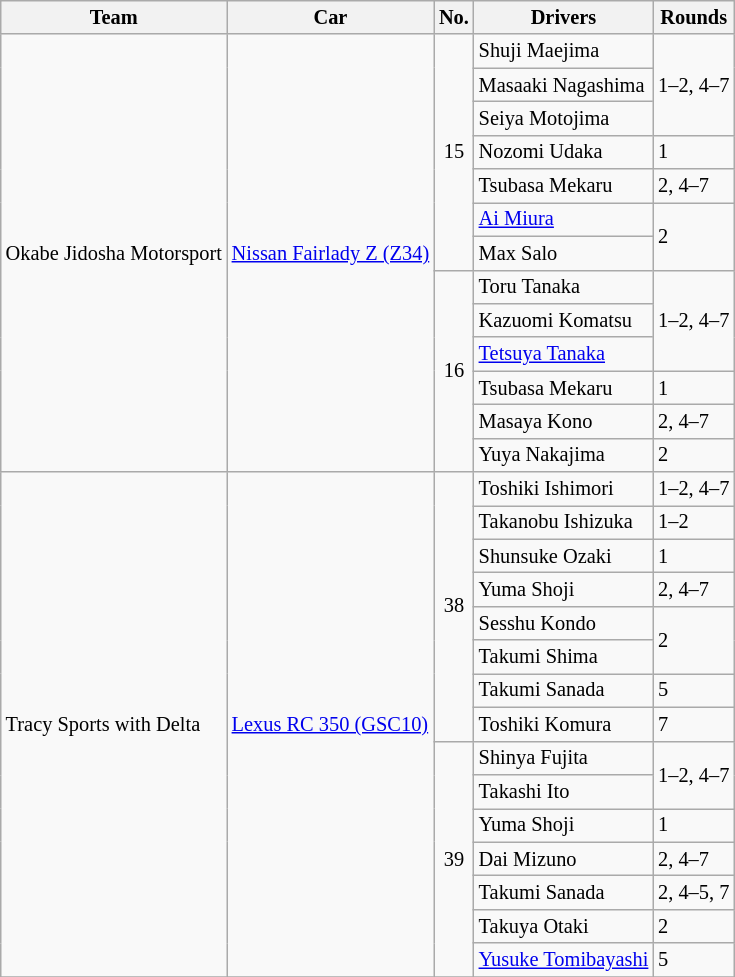<table class="wikitable" style="font-size: 85%">
<tr>
<th>Team</th>
<th>Car</th>
<th>No.</th>
<th>Drivers</th>
<th>Rounds</th>
</tr>
<tr>
<td rowspan="13"> Okabe Jidosha Motorsport</td>
<td rowspan="13"><a href='#'>Nissan Fairlady Z (Z34)</a></td>
<td align="center" rowspan="7">15</td>
<td> Shuji Maejima</td>
<td rowspan="3">1–2, 4–7</td>
</tr>
<tr>
<td> Masaaki Nagashima</td>
</tr>
<tr>
<td> Seiya Motojima</td>
</tr>
<tr>
<td> Nozomi Udaka</td>
<td>1</td>
</tr>
<tr>
<td> Tsubasa Mekaru</td>
<td>2, 4–7</td>
</tr>
<tr>
<td> <a href='#'>Ai Miura</a></td>
<td rowspan="2">2</td>
</tr>
<tr>
<td> Max Salo</td>
</tr>
<tr>
<td align="center" rowspan="6">16</td>
<td> Toru Tanaka</td>
<td rowspan="3">1–2, 4–7</td>
</tr>
<tr>
<td> Kazuomi Komatsu</td>
</tr>
<tr>
<td> <a href='#'>Tetsuya Tanaka</a></td>
</tr>
<tr>
<td> Tsubasa Mekaru</td>
<td>1</td>
</tr>
<tr>
<td> Masaya Kono</td>
<td>2, 4–7</td>
</tr>
<tr>
<td> Yuya Nakajima</td>
<td>2</td>
</tr>
<tr>
<td rowspan="15"> Tracy Sports with Delta</td>
<td rowspan="15"><a href='#'>Lexus RC 350 (GSC10)</a></td>
<td align="center" rowspan="8">38</td>
<td> Toshiki Ishimori</td>
<td>1–2, 4–7</td>
</tr>
<tr>
<td> Takanobu Ishizuka</td>
<td>1–2</td>
</tr>
<tr>
<td> Shunsuke Ozaki</td>
<td>1</td>
</tr>
<tr>
<td> Yuma Shoji</td>
<td>2, 4–7</td>
</tr>
<tr>
<td> Sesshu Kondo</td>
<td rowspan="2">2</td>
</tr>
<tr>
<td> Takumi Shima</td>
</tr>
<tr>
<td> Takumi Sanada</td>
<td>5</td>
</tr>
<tr>
<td> Toshiki Komura</td>
<td>7</td>
</tr>
<tr>
<td align="center" rowspan="7">39</td>
<td> Shinya Fujita</td>
<td rowspan="2">1–2, 4–7</td>
</tr>
<tr>
<td> Takashi Ito</td>
</tr>
<tr>
<td> Yuma Shoji</td>
<td>1</td>
</tr>
<tr>
<td> Dai Mizuno</td>
<td>2, 4–7</td>
</tr>
<tr>
<td> Takumi Sanada</td>
<td>2, 4–5, 7</td>
</tr>
<tr>
<td> Takuya Otaki</td>
<td>2</td>
</tr>
<tr>
<td> <a href='#'>Yusuke Tomibayashi</a></td>
<td>5</td>
</tr>
<tr>
</tr>
</table>
